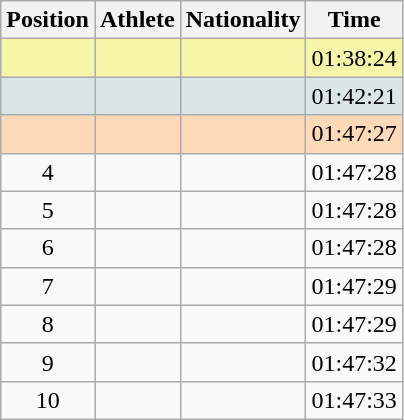<table class="wikitable sortable">
<tr>
<th scope="col">Position</th>
<th scope="col">Athlete</th>
<th scope="col">Nationality</th>
<th scope="col">Time</th>
</tr>
<tr bgcolor="#F7F6A8">
<td align=center></td>
<td></td>
<td></td>
<td>01:38:24</td>
</tr>
<tr bgcolor="#DCE5E5">
<td align=center></td>
<td></td>
<td></td>
<td>01:42:21</td>
</tr>
<tr bgcolor="#FFDAB9">
<td align=center></td>
<td></td>
<td></td>
<td>01:47:27</td>
</tr>
<tr>
<td align=center>4</td>
<td></td>
<td></td>
<td>01:47:28</td>
</tr>
<tr>
<td align=center>5</td>
<td></td>
<td></td>
<td>01:47:28</td>
</tr>
<tr>
<td align=center>6</td>
<td></td>
<td></td>
<td>01:47:28</td>
</tr>
<tr>
<td align=center>7</td>
<td></td>
<td></td>
<td>01:47:29</td>
</tr>
<tr>
<td align=center>8</td>
<td></td>
<td></td>
<td>01:47:29</td>
</tr>
<tr>
<td align=center>9</td>
<td></td>
<td></td>
<td>01:47:32</td>
</tr>
<tr>
<td align=center>10</td>
<td></td>
<td></td>
<td>01:47:33</td>
</tr>
</table>
